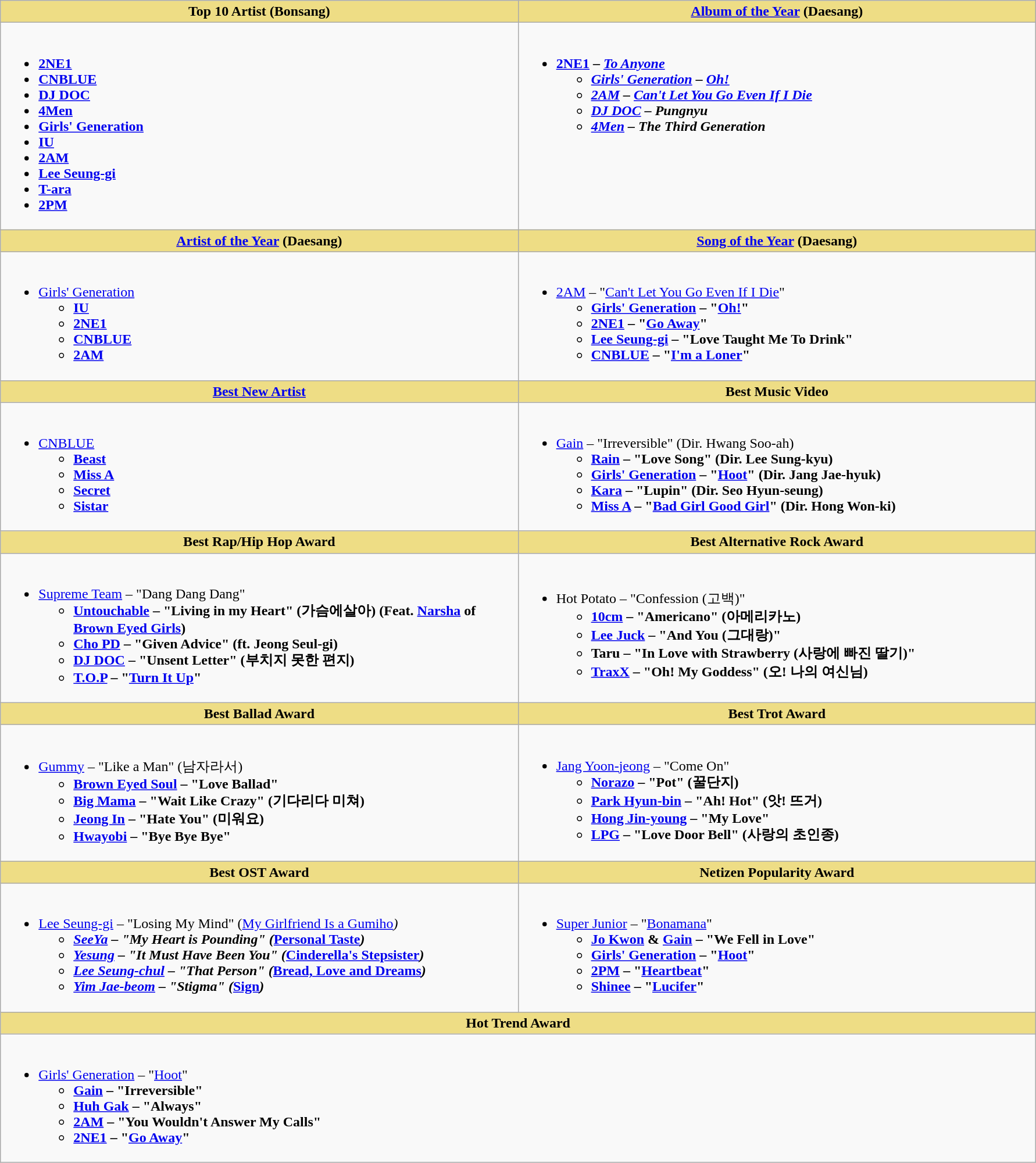<table class="wikitable" style="width:94%">
<tr>
<th style="background:#EEDD85; width=;">Top 10 Artist (Bonsang)</th>
<th style="background:#EEDD85; width=;"><a href='#'>Album of the Year</a> (Daesang)</th>
</tr>
<tr>
<td style="vertical-align:top"><br><ul><li><strong><a href='#'>2NE1</a></strong></li><li><strong><a href='#'>CNBLUE</a></strong></li><li><strong><a href='#'>DJ DOC</a></strong></li><li><strong><a href='#'>4Men</a></strong></li><li><strong><a href='#'>Girls' Generation</a></strong></li><li><strong><a href='#'>IU</a></strong></li><li><strong><a href='#'>2AM</a></strong></li><li><strong><a href='#'>Lee Seung-gi</a></strong></li><li><strong><a href='#'>T-ara</a></strong></li><li><strong><a href='#'>2PM</a></strong></li></ul></td>
<td style="vertical-align:top"><br><ul><li><strong><a href='#'>2NE1</a> – <em><a href='#'>To Anyone</a><strong><em><ul><li><a href='#'>Girls' Generation</a> – </em><a href='#'>Oh!</a><em></li><li><a href='#'>2AM</a> – </em><a href='#'>Can't Let You Go Even If I Die</a><em></li><li><a href='#'>DJ DOC</a> – </em>Pungnyu<em></li><li><a href='#'>4Men</a> – </em>The Third Generation<em></li></ul></li></ul></td>
</tr>
<tr>
<th scope="col" style="background:#EEDD85; width:50%"><a href='#'>Artist of the Year</a> (Daesang)</th>
<th scope="col" style="background:#EEDD85; width:50%"><a href='#'>Song of the Year</a> (Daesang)</th>
</tr>
<tr>
<td style="vertical-align:top"><br><ul><li></strong><a href='#'>Girls' Generation</a><strong><ul><li><a href='#'>IU</a></li><li><a href='#'>2NE1</a></li><li><a href='#'>CNBLUE</a></li><li><a href='#'>2AM</a></li></ul></li></ul></td>
<td style="vertical-align:top"><br><ul><li></strong><a href='#'>2AM</a> – "<a href='#'>Can't Let You Go Even If I Die</a>"<strong><ul><li><a href='#'>Girls' Generation</a> – "<a href='#'>Oh!</a>"</li><li><a href='#'>2NE1</a> – "<a href='#'>Go Away</a>"</li><li><a href='#'>Lee Seung-gi</a> – "Love Taught Me To Drink"</li><li><a href='#'>CNBLUE</a> – "<a href='#'>I'm a Loner</a>"</li></ul></li></ul></td>
</tr>
<tr>
<th scope="col" style="background:#EEDD85; width:50%"><a href='#'>Best New Artist</a></th>
<th scope="col" style="background:#EEDD85; width:50%">Best Music Video</th>
</tr>
<tr>
<td style="vertical-align:top"><br><ul><li></strong><a href='#'>CNBLUE</a><strong><ul><li><a href='#'>Beast</a></li><li><a href='#'>Miss A</a></li><li><a href='#'>Secret</a></li><li><a href='#'>Sistar</a></li></ul></li></ul></td>
<td><br><ul><li></strong><a href='#'>Gain</a> – "Irreversible" (Dir. Hwang Soo-ah)<strong><ul><li><a href='#'>Rain</a> – "Love Song" (Dir. Lee Sung-kyu)</li><li><a href='#'>Girls' Generation</a> – "<a href='#'>Hoot</a>" (Dir. Jang Jae-hyuk)</li><li><a href='#'>Kara</a> – "Lupin" (Dir. Seo Hyun-seung)</li><li><a href='#'>Miss A</a> – "<a href='#'>Bad Girl Good Girl</a>" (Dir. Hong Won-ki)</li></ul></li></ul></td>
</tr>
<tr>
<th style="background:#EEDD85; width=;">Best Rap/Hip Hop Award</th>
<th style="background:#EEDD85; width=;">Best Alternative Rock Award</th>
</tr>
<tr>
<td><br><ul><li></strong><a href='#'>Supreme Team</a> – "Dang Dang Dang"<strong><ul><li><a href='#'>Untouchable</a> – "Living in my Heart" (가슴에살아) (Feat. <a href='#'>Narsha</a> of <a href='#'>Brown Eyed Girls</a>)</li><li><a href='#'>Cho PD</a> – "Given Advice" (ft. Jeong Seul-gi)</li><li><a href='#'>DJ DOC</a> – "Unsent Letter" (부치지 못한 편지)</li><li><a href='#'>T.O.P</a> – "<a href='#'>Turn It Up</a>"</li></ul></li></ul></td>
<td><br><ul><li></strong>Hot Potato – "Confession (고백)"<strong><ul><li><a href='#'>10cm</a> – "Americano" (아메리카노)</li><li><a href='#'>Lee Juck</a> – "And You (그대랑)"</li><li>Taru – "In Love with Strawberry (사랑에 빠진 딸기)"</li><li><a href='#'>TraxX</a> – "Oh! My Goddess" (오! 나의 여신님)</li></ul></li></ul></td>
</tr>
<tr>
<th style="background:#EEDD85; width=;">Best Ballad Award</th>
<th style="background:#EEDD85; width=;">Best Trot Award</th>
</tr>
<tr>
<td><br><ul><li></strong><a href='#'>Gummy</a> – "Like a Man" (남자라서)<strong><ul><li><a href='#'>Brown Eyed Soul</a> – "Love Ballad"</li><li><a href='#'>Big Mama</a> – "Wait Like Crazy" (기다리다 미쳐)</li><li><a href='#'>Jeong In</a> – "Hate You" (미워요)</li><li><a href='#'>Hwayobi</a> – "Bye Bye Bye"</li></ul></li></ul></td>
<td><br><ul><li></strong><a href='#'>Jang Yoon-jeong</a> – "Come On"<strong><ul><li><a href='#'>Norazo</a> – "Pot" (꿀단지)</li><li><a href='#'>Park Hyun-bin</a> – "Ah! Hot" (앗! 뜨거)</li><li><a href='#'>Hong Jin-young</a> – "My Love"</li><li><a href='#'>LPG</a> – "Love Door Bell" (사랑의 초인종)</li></ul></li></ul></td>
</tr>
<tr>
<th style="background:#EEDD85; width=;">Best OST Award</th>
<th style="background:#EEDD85; width=;">Netizen Popularity Award</th>
</tr>
<tr>
<td valign="top"><br><ul><li></strong><a href='#'>Lee Seung-gi</a> – "Losing My Mind" (</em><a href='#'>My Girlfriend Is a Gumiho</a><em>)<strong><ul><li><a href='#'>SeeYa</a> – "My Heart is Pounding" (</em><a href='#'>Personal Taste</a><em>)</li><li><a href='#'>Yesung</a> – "It Must Have Been You"  (</em><a href='#'>Cinderella's Stepsister</a><em>)</li><li><a href='#'>Lee Seung-chul</a> – "That Person" (</em><a href='#'>Bread, Love and Dreams</a><em>)</li><li><a href='#'>Yim Jae-beom</a> – "Stigma" (</em><a href='#'>Sign</a><em>)</li></ul></li></ul></td>
<td valign="top"><br><ul><li></strong><a href='#'>Super Junior</a> – "<a href='#'>Bonamana</a>"<strong><ul><li><a href='#'>Jo Kwon</a> & <a href='#'>Gain</a> – "We Fell in Love"</li><li><a href='#'>Girls' Generation</a> – "<a href='#'>Hoot</a>"</li><li><a href='#'>2PM</a> – "<a href='#'>Heartbeat</a>"</li><li><a href='#'>Shinee</a> – "<a href='#'>Lucifer</a>"</li></ul></li></ul></td>
</tr>
<tr>
<th colspan="2" style="background:#EEDD85; width=;">Hot Trend Award</th>
</tr>
<tr>
<td colspan="2"><br><ul><li></strong><a href='#'>Girls' Generation</a> – "<a href='#'>Hoot</a>"<strong><ul><li><a href='#'>Gain</a> – "Irreversible"</li><li><a href='#'>Huh Gak</a> – "Always"</li><li><a href='#'>2AM</a> – "You Wouldn't Answer My Calls"</li><li><a href='#'>2NE1</a> – "<a href='#'>Go Away</a>"</li></ul></li></ul></td>
</tr>
</table>
